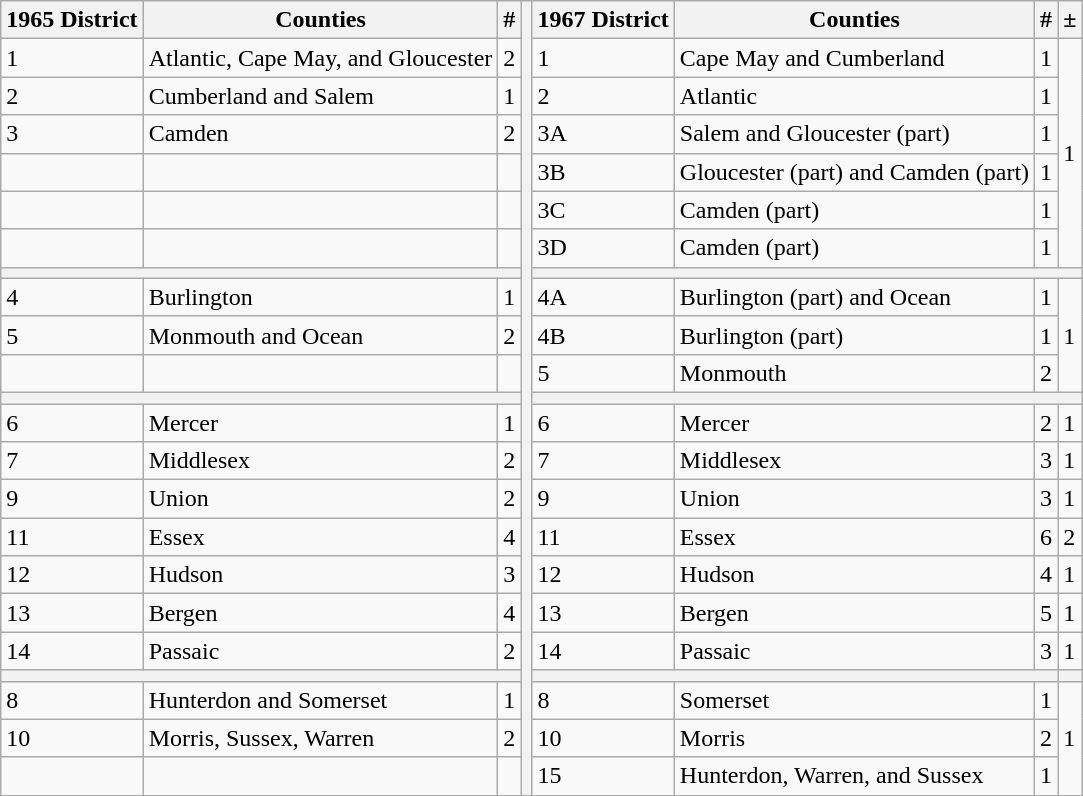<table class="wikitable">
<tr>
<th>1965 District</th>
<th>Counties</th>
<th>#</th>
<th rowspan="23"></th>
<th>1967 District</th>
<th>Counties</th>
<th>#</th>
<th>±</th>
</tr>
<tr>
<td>1</td>
<td>Atlantic, Cape May, and Gloucester</td>
<td>2</td>
<td>1</td>
<td>Cape May and Cumberland</td>
<td>1</td>
<td rowspan="6"> 1</td>
</tr>
<tr>
<td>2</td>
<td>Cumberland and Salem</td>
<td>1</td>
<td>2</td>
<td>Atlantic</td>
<td>1</td>
</tr>
<tr>
<td>3</td>
<td>Camden</td>
<td>2</td>
<td>3A</td>
<td>Salem and Gloucester (part)</td>
<td>1</td>
</tr>
<tr>
<td></td>
<td></td>
<td></td>
<td>3B</td>
<td>Gloucester (part) and Camden (part)</td>
<td>1</td>
</tr>
<tr>
<td></td>
<td></td>
<td></td>
<td>3C</td>
<td>Camden (part)</td>
<td>1</td>
</tr>
<tr>
<td></td>
<td></td>
<td></td>
<td>3D</td>
<td>Camden (part)</td>
<td>1</td>
</tr>
<tr>
<th colspan="3"></th>
<th colspan="4"></th>
</tr>
<tr>
<td>4</td>
<td>Burlington</td>
<td>1</td>
<td>4A</td>
<td>Burlington (part) and Ocean</td>
<td>1</td>
<td rowspan="3"> 1</td>
</tr>
<tr>
<td>5</td>
<td>Monmouth and Ocean</td>
<td>2</td>
<td>4B</td>
<td>Burlington (part)</td>
<td>1</td>
</tr>
<tr>
<td></td>
<td></td>
<td></td>
<td>5</td>
<td>Monmouth</td>
<td>2</td>
</tr>
<tr>
<th colspan="3"></th>
<th colspan="4"></th>
</tr>
<tr>
<td>6</td>
<td>Mercer</td>
<td>1</td>
<td>6</td>
<td>Mercer</td>
<td>2</td>
<td> 1</td>
</tr>
<tr>
<td>7</td>
<td>Middlesex</td>
<td>2</td>
<td>7</td>
<td>Middlesex</td>
<td>3</td>
<td> 1</td>
</tr>
<tr>
<td>9</td>
<td>Union</td>
<td>2</td>
<td>9</td>
<td>Union</td>
<td>3</td>
<td> 1</td>
</tr>
<tr>
<td>11</td>
<td>Essex</td>
<td>4</td>
<td>11</td>
<td>Essex</td>
<td>6</td>
<td> 2</td>
</tr>
<tr>
<td>12</td>
<td>Hudson</td>
<td>3</td>
<td>12</td>
<td>Hudson</td>
<td>4</td>
<td> 1</td>
</tr>
<tr>
<td>13</td>
<td>Bergen</td>
<td>4</td>
<td>13</td>
<td>Bergen</td>
<td>5</td>
<td> 1</td>
</tr>
<tr>
<td>14</td>
<td>Passaic</td>
<td>2</td>
<td>14</td>
<td>Passaic</td>
<td>3</td>
<td> 1</td>
</tr>
<tr>
<th colspan="3"></th>
<th colspan="3"></th>
<th></th>
</tr>
<tr>
<td>8</td>
<td>Hunterdon and Somerset</td>
<td>1</td>
<td>8</td>
<td>Somerset</td>
<td>1</td>
<td rowspan="3">1</td>
</tr>
<tr>
<td>10</td>
<td>Morris, Sussex, Warren</td>
<td>2</td>
<td>10</td>
<td>Morris</td>
<td>2</td>
</tr>
<tr>
<td></td>
<td></td>
<td></td>
<td>15</td>
<td>Hunterdon, Warren, and Sussex</td>
<td>1</td>
</tr>
</table>
